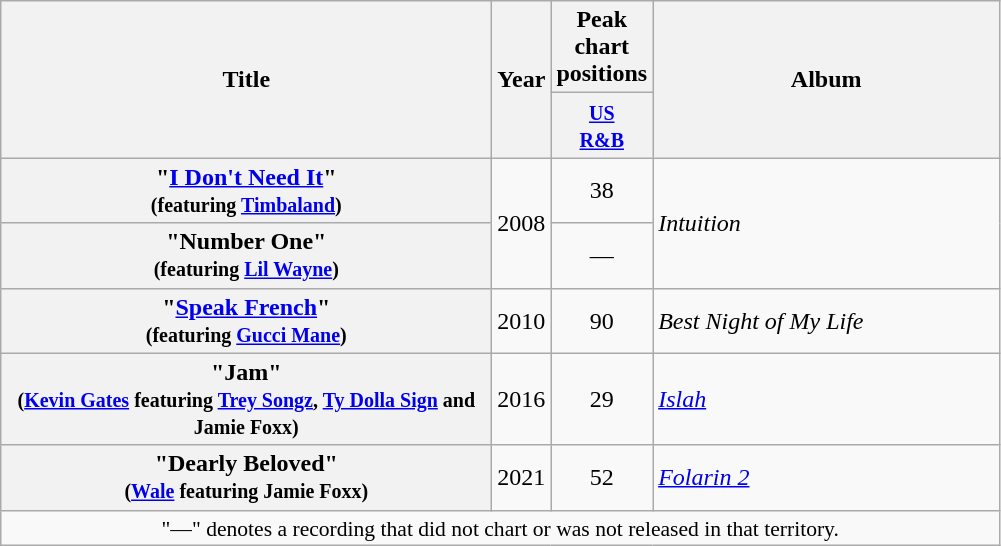<table class="wikitable plainrowheaders" style="text-align:center;" border="1">
<tr>
<th scope="col" rowspan="2" style="width:20em;">Title</th>
<th scope="col" rowspan="2" style="width:2em;">Year</th>
<th scope="col" colspan="1">Peak chart positions</th>
<th scope="col" rowspan="2" style="width:14em;">Album</th>
</tr>
<tr>
<th width="40"><small><a href='#'>US<br>R&B</a></small><br></th>
</tr>
<tr>
<th scope="row">"<a href='#'>I Don't Need It</a>" <br><small>(featuring <a href='#'>Timbaland</a>)</small></th>
<td rowspan="2">2008</td>
<td>38</td>
<td style="text-align:left;" rowspan="2"><em>Intuition</em></td>
</tr>
<tr>
<th scope="row">"Number One" <br><small>(featuring <a href='#'>Lil Wayne</a>)</small></th>
<td>—</td>
</tr>
<tr>
<th scope="row">"<a href='#'>Speak French</a>" <br><small>(featuring <a href='#'>Gucci Mane</a>)</small></th>
<td>2010</td>
<td>90</td>
<td style="text-align:left;"><em>Best Night of My Life</em></td>
</tr>
<tr>
<th scope="row">"Jam" <br><small>(<a href='#'>Kevin Gates</a> featuring <a href='#'>Trey Songz</a>, <a href='#'>Ty Dolla Sign</a> and Jamie Foxx)</small></th>
<td>2016</td>
<td>29</td>
<td style="text-align:left;"><em><a href='#'>Islah</a></em></td>
</tr>
<tr>
<th scope="row">"Dearly Beloved" <br><small>(<a href='#'>Wale</a> featuring Jamie Foxx)</small></th>
<td>2021</td>
<td>52</td>
<td style="text-align:left;"><em><a href='#'>Folarin 2</a></em></td>
</tr>
<tr>
<td colspan="4" style="font-size:90%">"—" denotes a recording that did not chart or was not released in that territory.</td>
</tr>
</table>
